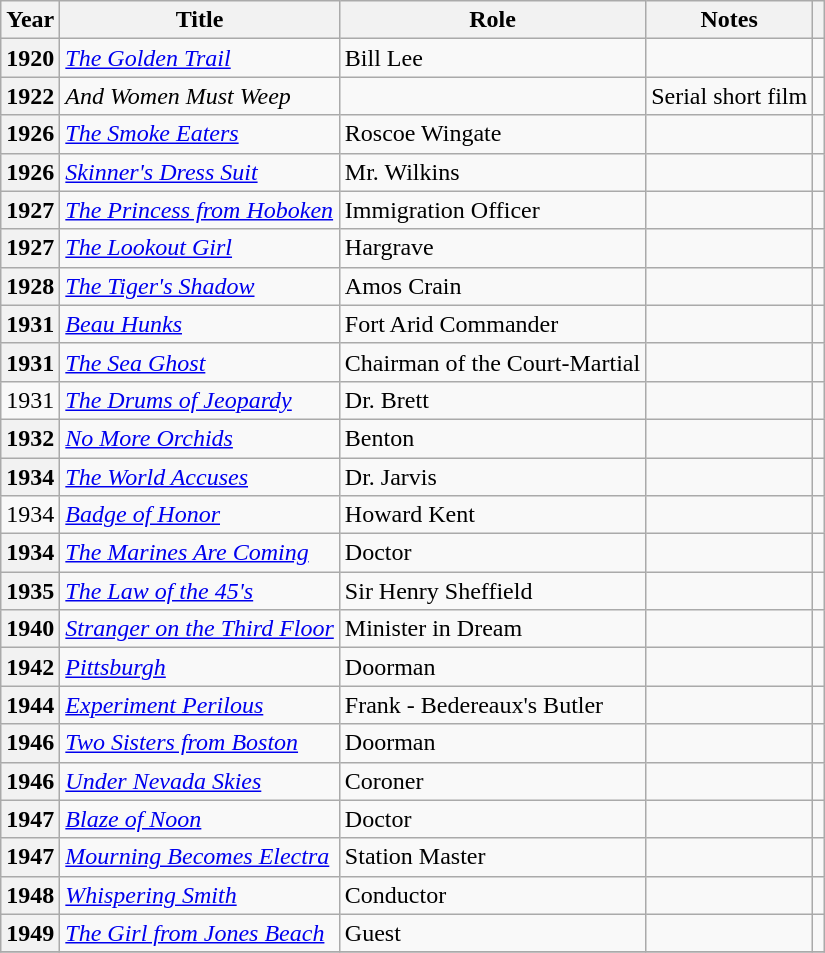<table class="wikitable plainrowheaders sortable" style="margin-right: 0;">
<tr>
<th scope="col">Year</th>
<th scope="col">Title</th>
<th scope="col">Role</th>
<th scope="col" class="unsortable">Notes</th>
<th scope="col" class="unsortable"></th>
</tr>
<tr>
<th scope="row">1920</th>
<td><em><a href='#'>The Golden Trail</a></em></td>
<td>Bill Lee</td>
<td></td>
<td style="text-align:center;"></td>
</tr>
<tr>
<th scope="row">1922</th>
<td><em>And Women Must Weep</em></td>
<td></td>
<td>Serial short film</td>
<td style="text-align:center;"></td>
</tr>
<tr>
<th scope="row">1926</th>
<td><em><a href='#'>The Smoke Eaters</a></em></td>
<td>Roscoe Wingate</td>
<td></td>
<td style="text-align:center;"></td>
</tr>
<tr>
<th scope="row">1926</th>
<td><em><a href='#'>Skinner's Dress Suit</a></em></td>
<td>Mr. Wilkins</td>
<td></td>
<td style="text-align:center;"></td>
</tr>
<tr>
<th scope="row">1927</th>
<td><em><a href='#'>The Princess from Hoboken</a></em></td>
<td>Immigration Officer</td>
<td></td>
<td style="text-align:center;"></td>
</tr>
<tr>
<th scope="row">1927</th>
<td><em><a href='#'>The Lookout Girl</a></em></td>
<td>Hargrave</td>
<td></td>
<td style="text-align:center;"></td>
</tr>
<tr>
<th scope="row">1928</th>
<td><em><a href='#'>The Tiger's Shadow</a></em></td>
<td>Amos Crain</td>
<td></td>
<td style="text-align:center;"></td>
</tr>
<tr>
<th scope="row">1931</th>
<td><em><a href='#'>Beau Hunks</a></em></td>
<td>Fort Arid Commander</td>
<td></td>
<td style="text-align:center;"></td>
</tr>
<tr>
<th scope="row">1931</th>
<td><em><a href='#'>The Sea Ghost</a></em></td>
<td>Chairman of the Court-Martial</td>
<td></td>
<td style="text-align:center;"></td>
</tr>
<tr>
<td scope="row">1931</td>
<td><em><a href='#'>The Drums of Jeopardy</a></em></td>
<td>Dr. Brett</td>
<td></td>
</tr>
<tr>
<th scope="row">1932</th>
<td><em><a href='#'>No More Orchids</a></em></td>
<td>Benton</td>
<td></td>
<td style="text-align:center;"></td>
</tr>
<tr>
<th scope="row">1934</th>
<td><em><a href='#'>The World Accuses</a></em></td>
<td>Dr. Jarvis</td>
<td></td>
<td style="text-align:center;"></td>
</tr>
<tr>
<td scope="row">1934</td>
<td><em><a href='#'>Badge of Honor</a></em></td>
<td>Howard Kent</td>
<td></td>
</tr>
<tr>
<th scope="row">1934</th>
<td><em><a href='#'>The Marines Are Coming</a></em></td>
<td>Doctor</td>
<td></td>
<td style="text-align:center;"></td>
</tr>
<tr>
<th scope="row">1935</th>
<td><em><a href='#'>The Law of the 45's</a></em></td>
<td>Sir Henry Sheffield</td>
<td></td>
<td style="text-align:center;"></td>
</tr>
<tr>
<th scope="row">1940</th>
<td><em><a href='#'>Stranger on the Third Floor</a></em></td>
<td>Minister in Dream</td>
<td></td>
<td style="text-align:center;"></td>
</tr>
<tr>
<th scope="row">1942</th>
<td><em><a href='#'>Pittsburgh</a></em></td>
<td>Doorman</td>
<td></td>
<td style="text-align:center;"></td>
</tr>
<tr>
<th scope="row">1944</th>
<td><em><a href='#'>Experiment Perilous</a></em></td>
<td>Frank - Bedereaux's Butler</td>
<td></td>
<td style="text-align:center;"></td>
</tr>
<tr>
<th scope="row">1946</th>
<td><em><a href='#'>Two Sisters from Boston</a></em></td>
<td>Doorman</td>
<td></td>
<td style="text-align:center;"></td>
</tr>
<tr>
<th scope="row">1946</th>
<td><em><a href='#'>Under Nevada Skies</a></em></td>
<td>Coroner</td>
<td></td>
<td style="text-align:center;"></td>
</tr>
<tr>
<th scope="row">1947</th>
<td><em><a href='#'>Blaze of Noon</a></em></td>
<td>Doctor</td>
<td></td>
<td style="text-align:center;"></td>
</tr>
<tr>
<th scope="row">1947</th>
<td><em><a href='#'>Mourning Becomes Electra</a></em></td>
<td>Station Master</td>
<td></td>
<td style="text-align:center;"></td>
</tr>
<tr>
<th scope="row">1948</th>
<td><em><a href='#'>Whispering Smith</a></em></td>
<td>Conductor</td>
<td></td>
<td style="text-align:center;"></td>
</tr>
<tr>
<th scope="row">1949</th>
<td><em><a href='#'>The Girl from Jones Beach</a></em></td>
<td>Guest</td>
<td></td>
<td style="text-align:center;"></td>
</tr>
<tr>
</tr>
</table>
